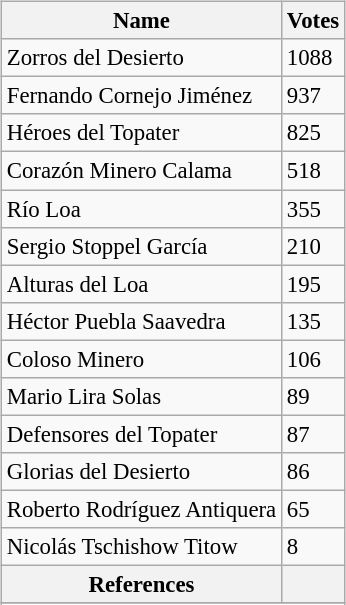<table class="wikitable" style="float: right; margin-left: 25px; font-size: 95%;">
<tr>
<th>Name</th>
<th>Votes</th>
</tr>
<tr>
<td>Zorros del Desierto</td>
<td>1088</td>
</tr>
<tr>
<td>Fernando Cornejo Jiménez</td>
<td>937</td>
</tr>
<tr>
<td>Héroes del Topater</td>
<td>825</td>
</tr>
<tr>
<td>Corazón Minero Calama</td>
<td>518</td>
</tr>
<tr>
<td>Río Loa</td>
<td>355</td>
</tr>
<tr>
<td>Sergio Stoppel García</td>
<td>210</td>
</tr>
<tr>
<td>Alturas del Loa</td>
<td>195</td>
</tr>
<tr>
<td>Héctor Puebla Saavedra</td>
<td>135</td>
</tr>
<tr>
<td>Coloso Minero</td>
<td>106</td>
</tr>
<tr>
<td>Mario Lira Solas</td>
<td>89</td>
</tr>
<tr>
<td>Defensores del Topater</td>
<td>87</td>
</tr>
<tr>
<td>Glorias del Desierto</td>
<td>86</td>
</tr>
<tr>
<td>Roberto Rodríguez Antiquera</td>
<td>65</td>
</tr>
<tr>
<td>Nicolás Tschishow Titow</td>
<td>8</td>
</tr>
<tr>
<th colspan="1">References</th>
<th></th>
</tr>
<tr>
</tr>
<tr>
</tr>
</table>
